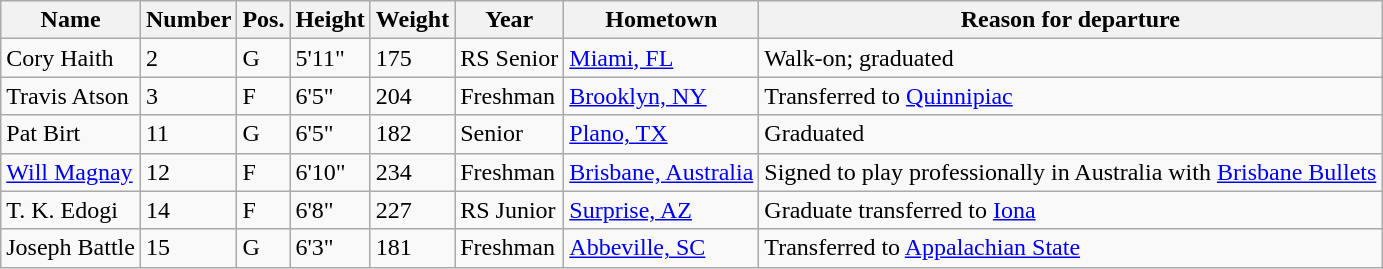<table class="wikitable sortable" border="1">
<tr>
<th>Name</th>
<th>Number</th>
<th>Pos.</th>
<th>Height</th>
<th>Weight</th>
<th>Year</th>
<th>Hometown</th>
<th class="unsortable">Reason for departure</th>
</tr>
<tr>
<td>Cory Haith</td>
<td>2</td>
<td>G</td>
<td>5'11"</td>
<td>175</td>
<td>RS Senior</td>
<td><a href='#'>Miami, FL</a></td>
<td>Walk-on; graduated</td>
</tr>
<tr>
<td>Travis Atson</td>
<td>3</td>
<td>F</td>
<td>6'5"</td>
<td>204</td>
<td>Freshman</td>
<td><a href='#'>Brooklyn, NY</a></td>
<td>Transferred to <a href='#'>Quinnipiac</a></td>
</tr>
<tr>
<td>Pat Birt</td>
<td>11</td>
<td>G</td>
<td>6'5"</td>
<td>182</td>
<td>Senior</td>
<td><a href='#'>Plano, TX</a></td>
<td>Graduated</td>
</tr>
<tr>
<td><a href='#'>Will Magnay</a></td>
<td>12</td>
<td>F</td>
<td>6'10"</td>
<td>234</td>
<td>Freshman</td>
<td><a href='#'>Brisbane, Australia</a></td>
<td>Signed to play professionally in Australia with <a href='#'>Brisbane Bullets</a></td>
</tr>
<tr>
<td>T. K. Edogi</td>
<td>14</td>
<td>F</td>
<td>6'8"</td>
<td>227</td>
<td>RS Junior</td>
<td><a href='#'>Surprise, AZ</a></td>
<td>Graduate transferred to <a href='#'>Iona</a></td>
</tr>
<tr>
<td>Joseph Battle</td>
<td>15</td>
<td>G</td>
<td>6'3"</td>
<td>181</td>
<td>Freshman</td>
<td><a href='#'>Abbeville, SC</a></td>
<td>Transferred to <a href='#'>Appalachian State</a></td>
</tr>
</table>
